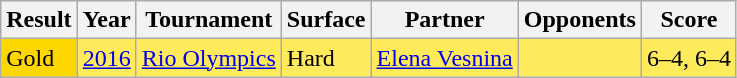<table class="sortable wikitable">
<tr>
<th>Result</th>
<th>Year</th>
<th>Tournament</th>
<th>Surface</th>
<th>Partner</th>
<th>Opponents</th>
<th class=unsortable>Score</th>
</tr>
<tr bgcolor=FFEA5C>
<td bgcolor=gold>Gold</td>
<td><a href='#'>2016</a></td>
<td><a href='#'>Rio Olympics</a></td>
<td>Hard</td>
<td> <a href='#'>Elena Vesnina</a></td>
<td></td>
<td>6–4, 6–4</td>
</tr>
</table>
